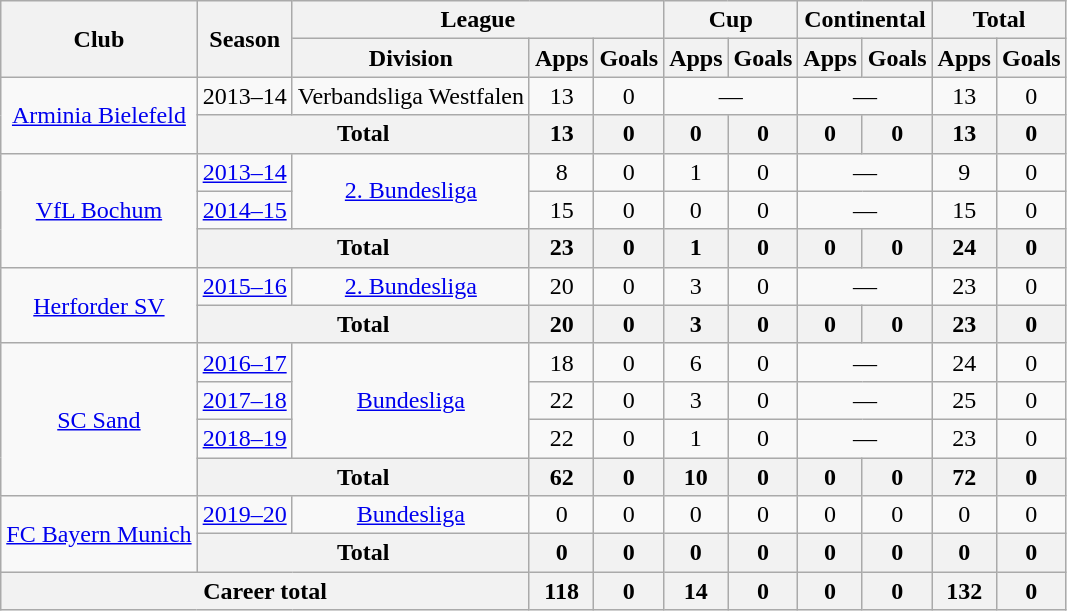<table class="wikitable" style="text-align:center">
<tr>
<th rowspan="2">Club</th>
<th rowspan="2">Season</th>
<th colspan="3">League</th>
<th colspan="2">Cup</th>
<th colspan="2">Continental</th>
<th colspan="2">Total</th>
</tr>
<tr>
<th>Division</th>
<th>Apps</th>
<th>Goals</th>
<th>Apps</th>
<th>Goals</th>
<th>Apps</th>
<th>Goals</th>
<th>Apps</th>
<th>Goals</th>
</tr>
<tr>
<td rowspan="2"><a href='#'>Arminia Bielefeld</a></td>
<td>2013–14</td>
<td>Verbandsliga Westfalen</td>
<td>13</td>
<td>0</td>
<td colspan="2">—</td>
<td colspan="2">—</td>
<td>13</td>
<td>0</td>
</tr>
<tr>
<th colspan=2>Total</th>
<th>13</th>
<th>0</th>
<th>0</th>
<th>0</th>
<th>0</th>
<th>0</th>
<th>13</th>
<th>0</th>
</tr>
<tr>
<td rowspan="3"><a href='#'>VfL Bochum</a></td>
<td><a href='#'>2013–14</a></td>
<td rowspan="2"><a href='#'>2. Bundesliga</a></td>
<td>8</td>
<td>0</td>
<td>1</td>
<td>0</td>
<td colspan="2">—</td>
<td>9</td>
<td>0</td>
</tr>
<tr>
<td><a href='#'>2014–15</a></td>
<td>15</td>
<td>0</td>
<td>0</td>
<td>0</td>
<td colspan="2">—</td>
<td>15</td>
<td>0</td>
</tr>
<tr>
<th colspan=2>Total</th>
<th>23</th>
<th>0</th>
<th>1</th>
<th>0</th>
<th>0</th>
<th>0</th>
<th>24</th>
<th>0</th>
</tr>
<tr>
<td rowspan="2"><a href='#'>Herforder SV</a></td>
<td><a href='#'>2015–16</a></td>
<td><a href='#'>2. Bundesliga</a></td>
<td>20</td>
<td>0</td>
<td>3</td>
<td>0</td>
<td colspan="2">—</td>
<td>23</td>
<td>0</td>
</tr>
<tr>
<th colspan=2>Total</th>
<th>20</th>
<th>0</th>
<th>3</th>
<th>0</th>
<th>0</th>
<th>0</th>
<th>23</th>
<th>0</th>
</tr>
<tr>
<td rowspan="4"><a href='#'>SC Sand</a></td>
<td><a href='#'>2016–17</a></td>
<td rowspan="3"><a href='#'>Bundesliga</a></td>
<td>18</td>
<td>0</td>
<td>6</td>
<td>0</td>
<td colspan="2">—</td>
<td>24</td>
<td>0</td>
</tr>
<tr>
<td><a href='#'>2017–18</a></td>
<td>22</td>
<td>0</td>
<td>3</td>
<td>0</td>
<td colspan="2">—</td>
<td>25</td>
<td>0</td>
</tr>
<tr>
<td><a href='#'>2018–19</a></td>
<td>22</td>
<td>0</td>
<td>1</td>
<td>0</td>
<td colspan="2">—</td>
<td>23</td>
<td>0</td>
</tr>
<tr>
<th colspan=2>Total</th>
<th>62</th>
<th>0</th>
<th>10</th>
<th>0</th>
<th>0</th>
<th>0</th>
<th>72</th>
<th>0</th>
</tr>
<tr>
<td rowspan="2"><a href='#'>FC Bayern Munich</a></td>
<td><a href='#'>2019–20</a></td>
<td><a href='#'>Bundesliga</a></td>
<td>0</td>
<td>0</td>
<td>0</td>
<td>0</td>
<td>0</td>
<td>0</td>
<td>0</td>
<td>0</td>
</tr>
<tr>
<th colspan=2>Total</th>
<th>0</th>
<th>0</th>
<th>0</th>
<th>0</th>
<th>0</th>
<th>0</th>
<th>0</th>
<th>0</th>
</tr>
<tr>
<th colspan=3>Career total</th>
<th>118</th>
<th>0</th>
<th>14</th>
<th>0</th>
<th>0</th>
<th>0</th>
<th>132</th>
<th>0</th>
</tr>
</table>
